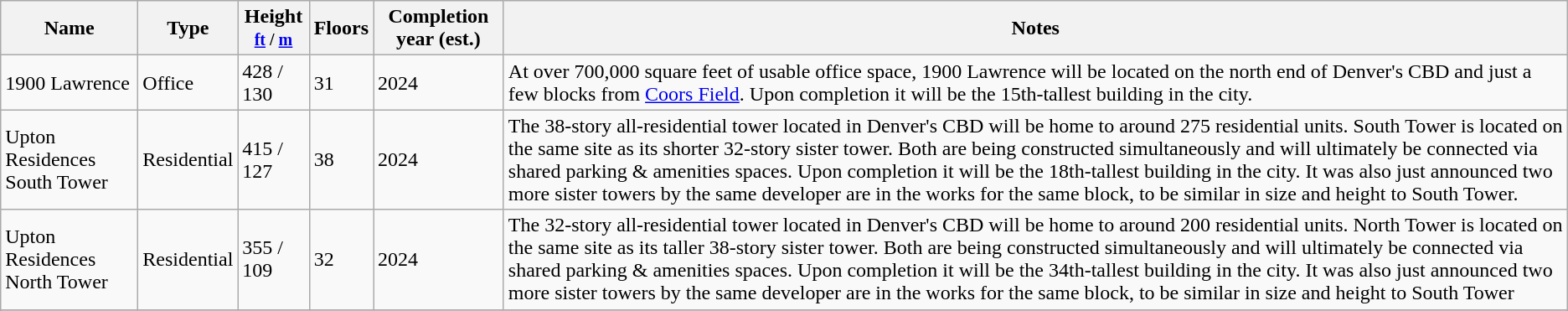<table class="wikitable">
<tr>
<th>Name</th>
<th>Type</th>
<th>Height<br><small><a href='#'>ft</a> / <a href='#'>m</a></small></th>
<th>Floors</th>
<th>Completion year (est.)</th>
<th class="unsortable">Notes</th>
</tr>
<tr>
<td>1900 Lawrence</td>
<td>Office</td>
<td>428 / 130</td>
<td>31</td>
<td>2024</td>
<td>At over 700,000 square feet of usable office space, 1900 Lawrence will be located on the north end of Denver's CBD and just a few blocks from <a href='#'>Coors Field</a>.  Upon completion it will be the 15th-tallest building in the city.</td>
</tr>
<tr>
<td>Upton Residences South Tower</td>
<td>Residential</td>
<td>415 / 127</td>
<td>38</td>
<td>2024</td>
<td>The 38-story all-residential tower located in Denver's CBD will be home to around 275 residential units. South Tower is located on the same site as its shorter 32-story sister tower. Both are being constructed simultaneously and will ultimately be connected via shared parking & amenities spaces.  Upon completion it will be the 18th-tallest building in the city.  It was also just announced two more sister towers by the same developer are in the works for the same block, to be similar in size and height to South Tower.</td>
</tr>
<tr>
<td>Upton Residences North Tower</td>
<td>Residential</td>
<td>355 / 109</td>
<td>32</td>
<td>2024</td>
<td>The 32-story all-residential tower located in Denver's CBD will be home to around 200 residential units. North Tower is located on the same site as its taller 38-story sister tower. Both are being constructed simultaneously and will ultimately be connected via shared parking & amenities spaces.  Upon completion it will be the 34th-tallest building in the city. It was also just announced two more sister towers by the same developer are in the works for the same block, to be similar in size and height to South Tower</td>
</tr>
<tr>
</tr>
<tr>
</tr>
</table>
